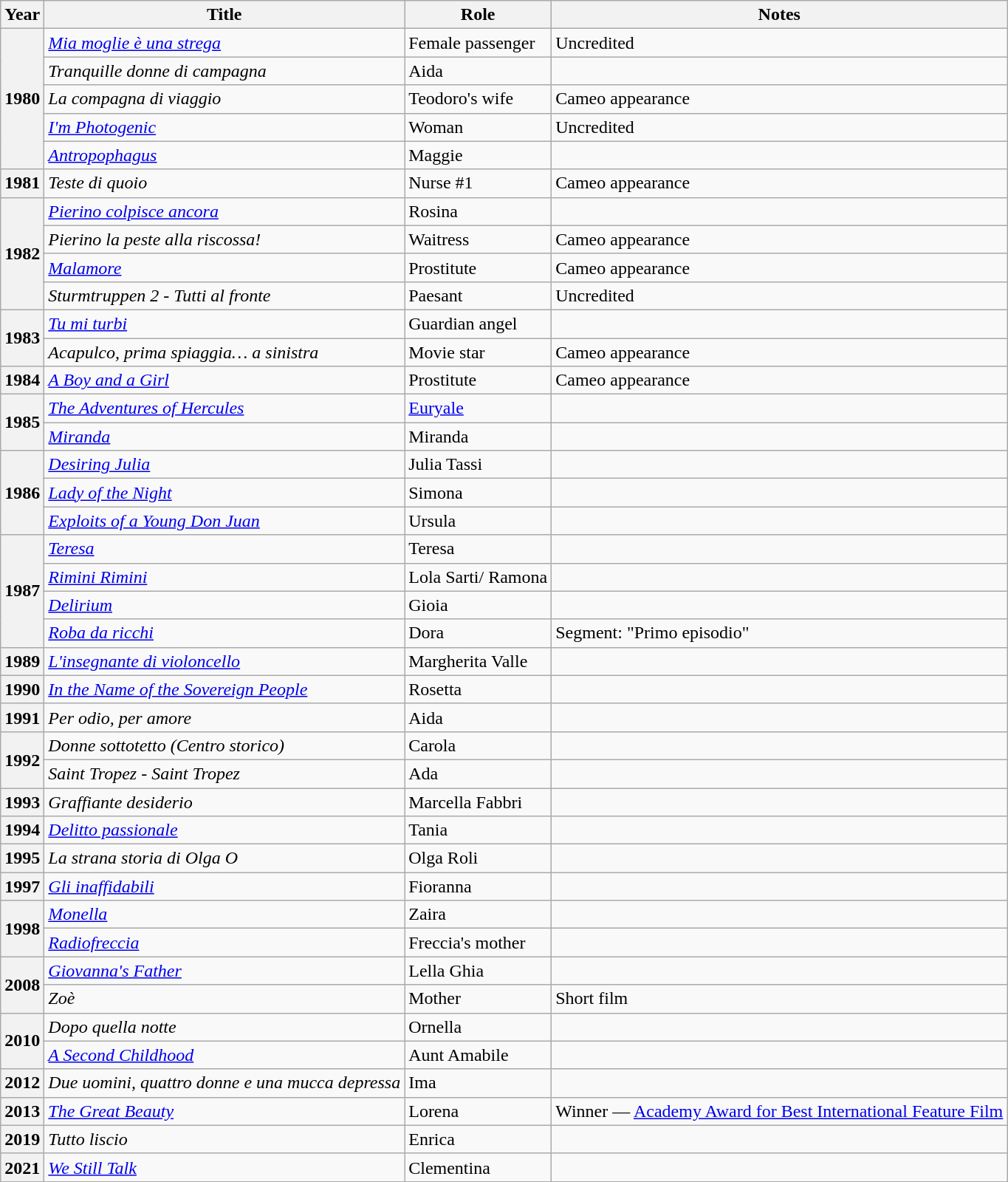<table class="wikitable plainrowheaders" style="text-align:left;">
<tr>
<th>Year</th>
<th>Title</th>
<th>Role</th>
<th>Notes</th>
</tr>
<tr>
<th scope="row" rowspan="5">1980</th>
<td><em><a href='#'>Mia moglie è una strega</a></em></td>
<td>Female passenger</td>
<td>Uncredited</td>
</tr>
<tr>
<td><em>Tranquille donne di campagna</em></td>
<td>Aida</td>
<td></td>
</tr>
<tr>
<td><em>La compagna di viaggio</em></td>
<td>Teodoro's wife</td>
<td>Cameo appearance</td>
</tr>
<tr>
<td><em><a href='#'>I'm Photogenic</a></em></td>
<td>Woman</td>
<td>Uncredited</td>
</tr>
<tr>
<td><em><a href='#'>Antropophagus</a></em></td>
<td>Maggie</td>
<td></td>
</tr>
<tr>
<th scope="row">1981</th>
<td><em>Teste di quoio</em></td>
<td>Nurse #1</td>
<td>Cameo appearance</td>
</tr>
<tr>
<th scope="row" rowspan="4">1982</th>
<td><em><a href='#'>Pierino colpisce ancora</a></em></td>
<td>Rosina</td>
<td></td>
</tr>
<tr>
<td><em>Pierino la peste alla riscossa!</em></td>
<td>Waitress</td>
<td>Cameo appearance</td>
</tr>
<tr>
<td><em><a href='#'>Malamore</a></em></td>
<td>Prostitute</td>
<td>Cameo appearance</td>
</tr>
<tr>
<td><em>Sturmtruppen 2 - Tutti al fronte</em></td>
<td>Paesant</td>
<td>Uncredited</td>
</tr>
<tr>
<th scope="row" rowspan="2">1983</th>
<td><em><a href='#'>Tu mi turbi</a></em></td>
<td>Guardian angel</td>
<td></td>
</tr>
<tr>
<td><em>Acapulco, prima spiaggia… a sinistra</em></td>
<td>Movie star</td>
<td>Cameo appearance</td>
</tr>
<tr>
<th scope="row">1984</th>
<td><em><a href='#'>A Boy and a Girl</a></em></td>
<td>Prostitute</td>
<td>Cameo appearance</td>
</tr>
<tr>
<th scope="row" rowspan="2">1985</th>
<td><em><a href='#'>The Adventures of Hercules</a></em></td>
<td><a href='#'>Euryale</a></td>
<td></td>
</tr>
<tr>
<td><em><a href='#'>Miranda</a></em></td>
<td>Miranda</td>
<td></td>
</tr>
<tr>
<th scope="row" rowspan="3">1986</th>
<td><em><a href='#'>Desiring Julia</a></em></td>
<td>Julia Tassi</td>
<td></td>
</tr>
<tr>
<td><em><a href='#'>Lady of the Night</a></em></td>
<td>Simona</td>
<td></td>
</tr>
<tr>
<td><em><a href='#'>Exploits of a Young Don Juan</a></em></td>
<td>Ursula</td>
<td></td>
</tr>
<tr>
<th scope="row" rowspan="4">1987</th>
<td><em><a href='#'>Teresa</a></em></td>
<td>Teresa</td>
<td></td>
</tr>
<tr>
<td><em><a href='#'>Rimini Rimini</a></em></td>
<td>Lola Sarti/ Ramona</td>
<td></td>
</tr>
<tr>
<td><em><a href='#'>Delirium</a></em></td>
<td>Gioia</td>
<td></td>
</tr>
<tr>
<td><em><a href='#'>Roba da ricchi</a></em></td>
<td>Dora</td>
<td>Segment: "Primo episodio"</td>
</tr>
<tr>
<th scope="row">1989</th>
<td><em><a href='#'>L'insegnante di violoncello</a></em></td>
<td>Margherita Valle</td>
<td></td>
</tr>
<tr>
<th scope="row">1990</th>
<td><em><a href='#'>In the Name of the Sovereign People</a></em></td>
<td>Rosetta</td>
<td></td>
</tr>
<tr>
<th scope="row">1991</th>
<td><em>Per odio, per amore</em></td>
<td>Aida</td>
<td></td>
</tr>
<tr>
<th scope="row" rowspan="2">1992</th>
<td><em>Donne sottotetto (Centro storico)</em></td>
<td>Carola</td>
<td></td>
</tr>
<tr>
<td><em>Saint Tropez - Saint Tropez</em></td>
<td>Ada</td>
<td></td>
</tr>
<tr>
<th scope="row">1993</th>
<td><em>Graffiante desiderio</em></td>
<td>Marcella Fabbri</td>
<td></td>
</tr>
<tr>
<th scope="row">1994</th>
<td><em><a href='#'>Delitto passionale</a></em></td>
<td>Tania</td>
<td></td>
</tr>
<tr>
<th scope="row">1995</th>
<td><em>La strana storia di Olga O</em></td>
<td>Olga Roli</td>
<td></td>
</tr>
<tr>
<th scope="row">1997</th>
<td><em><a href='#'>Gli inaffidabili</a></em></td>
<td>Fioranna</td>
<td></td>
</tr>
<tr>
<th scope="row" rowspan="2">1998</th>
<td><em><a href='#'>Monella</a></em></td>
<td>Zaira</td>
<td></td>
</tr>
<tr>
<td><em><a href='#'>Radiofreccia</a></em></td>
<td>Freccia's mother</td>
<td></td>
</tr>
<tr>
<th scope="row" rowspan="2">2008</th>
<td><em><a href='#'>Giovanna's Father</a></em></td>
<td>Lella Ghia</td>
<td></td>
</tr>
<tr>
<td><em>Zoè</em></td>
<td>Mother</td>
<td>Short film</td>
</tr>
<tr>
<th scope="row" rowspan="2">2010</th>
<td><em>Dopo quella notte</em></td>
<td>Ornella</td>
<td></td>
</tr>
<tr>
<td><em><a href='#'>A Second Childhood</a></em></td>
<td>Aunt Amabile</td>
<td></td>
</tr>
<tr>
<th scope="row">2012</th>
<td><em>Due uomini, quattro donne e una mucca depressa</em></td>
<td>Ima</td>
<td></td>
</tr>
<tr>
<th scope="row">2013</th>
<td><em><a href='#'>The Great Beauty</a></em></td>
<td>Lorena</td>
<td>Winner — <a href='#'>Academy Award for Best International Feature Film</a></td>
</tr>
<tr>
<th scope="row">2019</th>
<td><em>Tutto liscio</em></td>
<td>Enrica</td>
<td></td>
</tr>
<tr>
<th scope="row">2021</th>
<td><em><a href='#'>We Still Talk</a></em></td>
<td>Clementina</td>
<td></td>
</tr>
</table>
